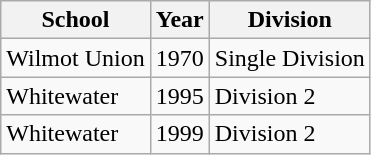<table class="wikitable">
<tr>
<th>School</th>
<th>Year</th>
<th>Division</th>
</tr>
<tr>
<td>Wilmot Union</td>
<td>1970</td>
<td>Single Division</td>
</tr>
<tr>
<td>Whitewater</td>
<td>1995</td>
<td>Division 2</td>
</tr>
<tr>
<td>Whitewater</td>
<td>1999</td>
<td>Division 2</td>
</tr>
</table>
